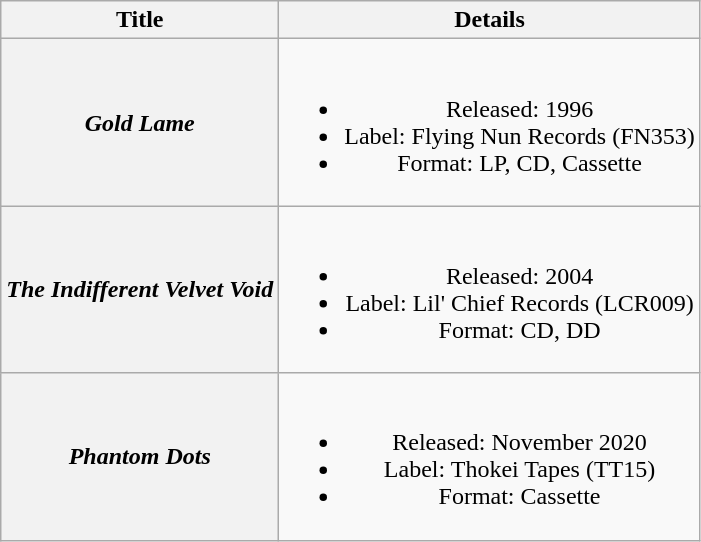<table class="wikitable plainrowheaders" style="text-align:center;" border="1">
<tr>
<th>Title</th>
<th>Details</th>
</tr>
<tr>
<th scope="row"><em>Gold Lame</em></th>
<td><br><ul><li>Released: 1996</li><li>Label: Flying Nun Records	(FN353)</li><li>Format: LP, CD, Cassette</li></ul></td>
</tr>
<tr>
<th scope="row"><em>The Indifferent Velvet Void</em></th>
<td><br><ul><li>Released: 2004</li><li>Label: Lil' Chief Records	(LCR009)</li><li>Format: CD, DD</li></ul></td>
</tr>
<tr>
<th scope="row"><em>Phantom Dots</em></th>
<td><br><ul><li>Released: November 2020</li><li>Label: Thokei Tapes (TT15)</li><li>Format: Cassette</li></ul></td>
</tr>
</table>
